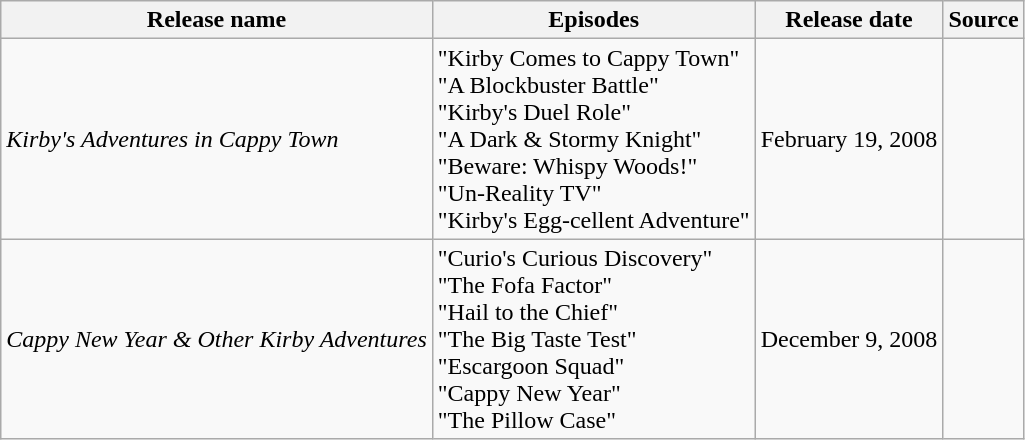<table class="wikitable">
<tr>
<th>Release name</th>
<th>Episodes</th>
<th>Release date</th>
<th>Source</th>
</tr>
<tr>
<td><em>Kirby's Adventures in Cappy Town</em></td>
<td>"Kirby Comes to Cappy Town"<br>"A Blockbuster Battle"<br>"Kirby's Duel Role"<br>"A Dark & Stormy Knight"<br>"Beware: Whispy Woods!"<br>"Un-Reality TV"<br>"Kirby's Egg-cellent Adventure"</td>
<td>February 19, 2008</td>
<td></td>
</tr>
<tr>
<td><em>Cappy New Year & Other Kirby Adventures</em></td>
<td>"Curio's Curious Discovery"<br>"The Fofa Factor"<br>"Hail to the Chief"<br>"The Big Taste Test"<br>"Escargoon Squad"<br>"Cappy New Year"<br>"The Pillow Case"</td>
<td>December 9, 2008</td>
<td></td>
</tr>
</table>
